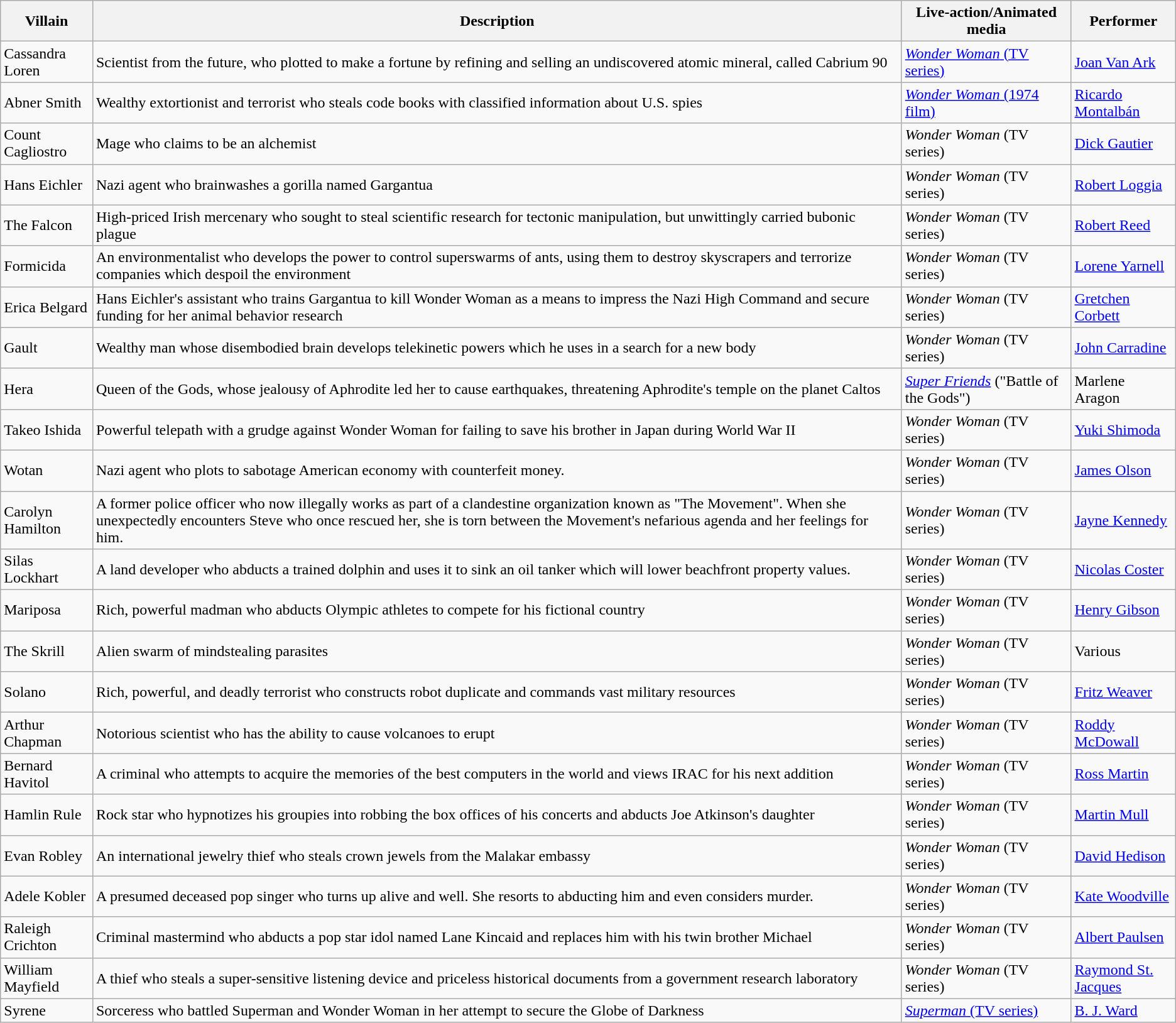<table class="wikitable">
<tr>
<th>Villain</th>
<th>Description</th>
<th>Live-action/Animated media</th>
<th>Performer</th>
</tr>
<tr>
<td>Cassandra Loren</td>
<td>Scientist from the future, who plotted to make a fortune by refining and selling an undiscovered atomic mineral, called Cabrium 90</td>
<td><a href='#'><em>Wonder Woman</em> (TV series)</a></td>
<td><a href='#'>Joan Van Ark</a></td>
</tr>
<tr>
<td>Abner Smith</td>
<td>Wealthy extortionist and terrorist who steals code books with classified information about U.S. spies</td>
<td><a href='#'><em>Wonder Woman</em> (1974 film)</a></td>
<td><a href='#'>Ricardo Montalbán</a></td>
</tr>
<tr>
<td>Count Cagliostro</td>
<td>Mage who claims to be an alchemist</td>
<td><em>Wonder Woman</em> (TV series)</td>
<td><a href='#'>Dick Gautier</a></td>
</tr>
<tr>
<td>Hans Eichler</td>
<td>Nazi agent who brainwashes a gorilla named Gargantua</td>
<td><em>Wonder Woman</em> (TV series)</td>
<td><a href='#'>Robert Loggia</a></td>
</tr>
<tr>
<td>The Falcon</td>
<td>High-priced Irish mercenary who sought to steal scientific research for tectonic manipulation, but unwittingly carried bubonic plague</td>
<td><em>Wonder Woman</em> (TV series)</td>
<td><a href='#'>Robert Reed</a></td>
</tr>
<tr>
<td>Formicida</td>
<td>An environmentalist who develops the power to control superswarms of ants, using them to destroy skyscrapers and terrorize companies which despoil the environment</td>
<td><em>Wonder Woman</em> (TV series)</td>
<td><a href='#'>Lorene Yarnell</a></td>
</tr>
<tr>
<td>Erica Belgard</td>
<td>Hans Eichler's assistant who trains Gargantua to kill Wonder Woman as a means to impress the Nazi High Command and secure funding for her animal behavior research</td>
<td><em>Wonder Woman</em> (TV series)</td>
<td><a href='#'>Gretchen Corbett</a></td>
</tr>
<tr>
<td>Gault</td>
<td>Wealthy man whose disembodied brain develops telekinetic powers which he uses in a search for a new body</td>
<td><em>Wonder Woman</em> (TV series)</td>
<td><a href='#'>John Carradine</a></td>
</tr>
<tr>
<td>Hera</td>
<td>Queen of the Gods, whose jealousy of Aphrodite led her to cause earthquakes, threatening Aphrodite's temple on the planet Caltos</td>
<td><em><a href='#'>Super Friends</a></em> ("Battle of the Gods")</td>
<td>Marlene Aragon</td>
</tr>
<tr>
<td>Takeo Ishida</td>
<td>Powerful telepath with a grudge against Wonder Woman for failing to save his brother in Japan during World War II</td>
<td><em>Wonder Woman</em> (TV series)</td>
<td><a href='#'>Yuki Shimoda</a></td>
</tr>
<tr>
<td>Wotan</td>
<td>Nazi agent who plots to sabotage American economy with counterfeit money.</td>
<td><em>Wonder Woman</em> (TV series)</td>
<td><a href='#'>James Olson</a></td>
</tr>
<tr>
<td>Carolyn Hamilton</td>
<td>A former police officer who now illegally works as part of a clandestine organization known as "The Movement". When she unexpectedly encounters Steve who once rescued her, she is torn between the Movement's nefarious agenda and her feelings for him.</td>
<td><em>Wonder Woman</em> (TV series)</td>
<td><a href='#'>Jayne Kennedy</a></td>
</tr>
<tr>
<td>Silas Lockhart</td>
<td>A land developer who abducts a trained dolphin and uses it to sink an oil tanker which will lower beachfront property values.</td>
<td><em>Wonder Woman</em> (TV series)</td>
<td><a href='#'>Nicolas Coster</a></td>
</tr>
<tr>
<td>Mariposa</td>
<td>Rich, powerful madman who abducts Olympic athletes to compete for his fictional country</td>
<td><em>Wonder Woman</em> (TV series)</td>
<td><a href='#'>Henry Gibson</a></td>
</tr>
<tr>
<td>The Skrill</td>
<td>Alien swarm of mindstealing parasites</td>
<td><em>Wonder Woman</em> (TV series)</td>
<td>Various</td>
</tr>
<tr>
<td>Solano</td>
<td>Rich, powerful, and deadly terrorist who constructs robot duplicate and commands vast military resources</td>
<td><em>Wonder Woman</em> (TV series)</td>
<td><a href='#'>Fritz Weaver</a></td>
</tr>
<tr>
<td>Arthur Chapman</td>
<td>Notorious scientist who has the ability to cause volcanoes to erupt</td>
<td><em>Wonder Woman</em> (TV series)</td>
<td><a href='#'>Roddy McDowall</a></td>
</tr>
<tr>
<td>Bernard Havitol</td>
<td>A criminal who attempts to acquire the memories of the best computers in the world and views IRAC for his next addition</td>
<td><em>Wonder Woman</em> (TV series)</td>
<td><a href='#'>Ross Martin</a></td>
</tr>
<tr>
<td>Hamlin Rule</td>
<td>Rock star who hypnotizes his groupies into robbing the box offices of his concerts and abducts Joe Atkinson's daughter</td>
<td><em>Wonder Woman</em> (TV series)</td>
<td><a href='#'>Martin Mull</a></td>
</tr>
<tr>
<td>Evan Robley</td>
<td>An international jewelry thief who steals crown jewels from the Malakar embassy</td>
<td><em>Wonder Woman</em> (TV series)</td>
<td><a href='#'>David Hedison</a></td>
</tr>
<tr>
<td>Adele Kobler</td>
<td>A presumed deceased pop singer who turns up alive and well. She resorts to abducting him and even considers murder.</td>
<td><em>Wonder Woman</em> (TV series)</td>
<td><a href='#'>Kate Woodville</a></td>
</tr>
<tr>
<td>Raleigh Crichton</td>
<td>Criminal mastermind who abducts a pop star idol named Lane Kincaid and replaces him with his twin brother Michael</td>
<td><em>Wonder Woman</em> (TV series)</td>
<td><a href='#'>Albert Paulsen</a></td>
</tr>
<tr>
<td>William Mayfield</td>
<td>A thief who steals a super-sensitive listening device and priceless historical documents from a government research laboratory</td>
<td><em>Wonder Woman</em> (TV series)</td>
<td><a href='#'>Raymond St. Jacques</a></td>
</tr>
<tr>
<td>Syrene</td>
<td>Sorceress who battled Superman and Wonder Woman in her attempt to secure the Globe of Darkness</td>
<td><a href='#'><em>Superman</em> (TV series)</a></td>
<td><a href='#'>B. J. Ward</a></td>
</tr>
</table>
